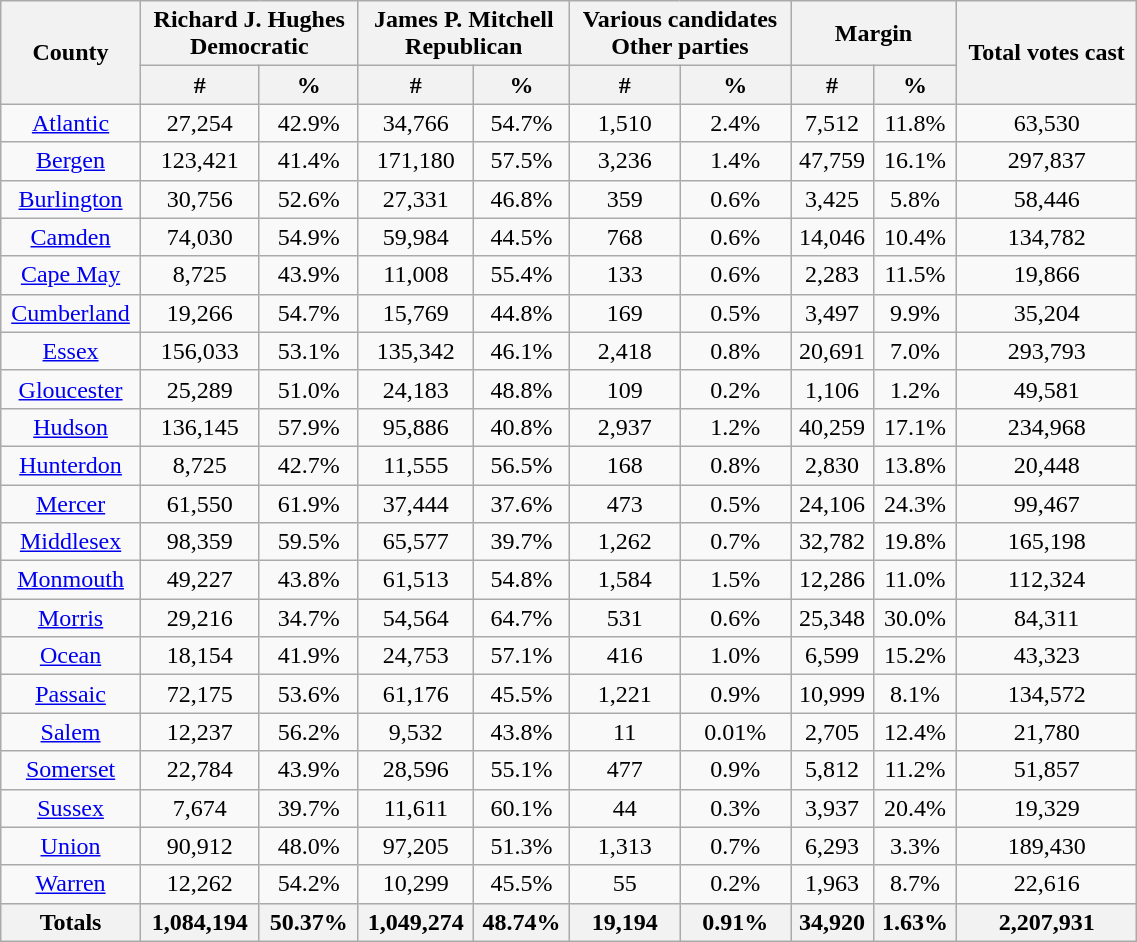<table width="60%"  class="wikitable sortable" style="text-align:center">
<tr>
<th style="text-align:center;" rowspan="2">County</th>
<th style="text-align:center;" colspan="2">Richard J. Hughes<br>Democratic</th>
<th style="text-align:center;" colspan="2">James P. Mitchell<br>Republican</th>
<th style="text-align:center;" colspan="2">Various candidates<br>Other parties</th>
<th style="text-align:center;" colspan="2">Margin</th>
<th style="text-align:center;" rowspan="2">Total votes cast</th>
</tr>
<tr>
<th style="text-align:center;" data-sort-type="number">#</th>
<th style="text-align:center;" data-sort-type="number">%</th>
<th style="text-align:center;" data-sort-type="number">#</th>
<th style="text-align:center;" data-sort-type="number">%</th>
<th style="text-align:center;" data-sort-type="number">#</th>
<th style="text-align:center;" data-sort-type="number">%</th>
<th style="text-align:center;" data-sort-type="number">#</th>
<th style="text-align:center;" data-sort-type="number">%</th>
</tr>
<tr style="text-align:center;">
<td><a href='#'>Atlantic</a></td>
<td>27,254</td>
<td>42.9%</td>
<td>34,766</td>
<td>54.7%</td>
<td>1,510</td>
<td>2.4%</td>
<td>7,512</td>
<td>11.8%</td>
<td>63,530</td>
</tr>
<tr style="text-align:center;">
<td><a href='#'>Bergen</a></td>
<td>123,421</td>
<td>41.4%</td>
<td>171,180</td>
<td>57.5%</td>
<td>3,236</td>
<td>1.4%</td>
<td>47,759</td>
<td>16.1%</td>
<td>297,837</td>
</tr>
<tr style="text-align:center;">
<td><a href='#'>Burlington</a></td>
<td>30,756</td>
<td>52.6%</td>
<td>27,331</td>
<td>46.8%</td>
<td>359</td>
<td>0.6%</td>
<td>3,425</td>
<td>5.8%</td>
<td>58,446</td>
</tr>
<tr style="text-align:center;">
<td><a href='#'>Camden</a></td>
<td>74,030</td>
<td>54.9%</td>
<td>59,984</td>
<td>44.5%</td>
<td>768</td>
<td>0.6%</td>
<td>14,046</td>
<td>10.4%</td>
<td>134,782</td>
</tr>
<tr style="text-align:center;">
<td><a href='#'>Cape May</a></td>
<td>8,725</td>
<td>43.9%</td>
<td>11,008</td>
<td>55.4%</td>
<td>133</td>
<td>0.6%</td>
<td>2,283</td>
<td>11.5%</td>
<td>19,866</td>
</tr>
<tr style="text-align:center;">
<td><a href='#'>Cumberland</a></td>
<td>19,266</td>
<td>54.7%</td>
<td>15,769</td>
<td>44.8%</td>
<td>169</td>
<td>0.5%</td>
<td>3,497</td>
<td>9.9%</td>
<td>35,204</td>
</tr>
<tr style="text-align:center;">
<td><a href='#'>Essex</a></td>
<td>156,033</td>
<td>53.1%</td>
<td>135,342</td>
<td>46.1%</td>
<td>2,418</td>
<td>0.8%</td>
<td>20,691</td>
<td>7.0%</td>
<td>293,793</td>
</tr>
<tr style="text-align:center;">
<td><a href='#'>Gloucester</a></td>
<td>25,289</td>
<td>51.0%</td>
<td>24,183</td>
<td>48.8%</td>
<td>109</td>
<td>0.2%</td>
<td>1,106</td>
<td>1.2%</td>
<td>49,581</td>
</tr>
<tr style="text-align:center;">
<td><a href='#'>Hudson</a></td>
<td>136,145</td>
<td>57.9%</td>
<td>95,886</td>
<td>40.8%</td>
<td>2,937</td>
<td>1.2%</td>
<td>40,259</td>
<td>17.1%</td>
<td>234,968</td>
</tr>
<tr style="text-align:center;">
<td><a href='#'>Hunterdon</a></td>
<td>8,725</td>
<td>42.7%</td>
<td>11,555</td>
<td>56.5%</td>
<td>168</td>
<td>0.8%</td>
<td>2,830</td>
<td>13.8%</td>
<td>20,448</td>
</tr>
<tr style="text-align:center;">
<td><a href='#'>Mercer</a></td>
<td>61,550</td>
<td>61.9%</td>
<td>37,444</td>
<td>37.6%</td>
<td>473</td>
<td>0.5%</td>
<td>24,106</td>
<td>24.3%</td>
<td>99,467</td>
</tr>
<tr style="text-align:center;">
<td><a href='#'>Middlesex</a></td>
<td>98,359</td>
<td>59.5%</td>
<td>65,577</td>
<td>39.7%</td>
<td>1,262</td>
<td>0.7%</td>
<td>32,782</td>
<td>19.8%</td>
<td>165,198</td>
</tr>
<tr style="text-align:center;">
<td><a href='#'>Monmouth</a></td>
<td>49,227</td>
<td>43.8%</td>
<td>61,513</td>
<td>54.8%</td>
<td>1,584</td>
<td>1.5%</td>
<td>12,286</td>
<td>11.0%</td>
<td>112,324</td>
</tr>
<tr style="text-align:center;">
<td><a href='#'>Morris</a></td>
<td>29,216</td>
<td>34.7%</td>
<td>54,564</td>
<td>64.7%</td>
<td>531</td>
<td>0.6%</td>
<td>25,348</td>
<td>30.0%</td>
<td>84,311</td>
</tr>
<tr style="text-align:center;">
<td><a href='#'>Ocean</a></td>
<td>18,154</td>
<td>41.9%</td>
<td>24,753</td>
<td>57.1%</td>
<td>416</td>
<td>1.0%</td>
<td>6,599</td>
<td>15.2%</td>
<td>43,323</td>
</tr>
<tr style="text-align:center;">
<td><a href='#'>Passaic</a></td>
<td>72,175</td>
<td>53.6%</td>
<td>61,176</td>
<td>45.5%</td>
<td>1,221</td>
<td>0.9%</td>
<td>10,999</td>
<td>8.1%</td>
<td>134,572</td>
</tr>
<tr style="text-align:center;">
<td><a href='#'>Salem</a></td>
<td>12,237</td>
<td>56.2%</td>
<td>9,532</td>
<td>43.8%</td>
<td>11</td>
<td>0.01%</td>
<td>2,705</td>
<td>12.4%</td>
<td>21,780</td>
</tr>
<tr style="text-align:center;">
<td><a href='#'>Somerset</a></td>
<td>22,784</td>
<td>43.9%</td>
<td>28,596</td>
<td>55.1%</td>
<td>477</td>
<td>0.9%</td>
<td>5,812</td>
<td>11.2%</td>
<td>51,857</td>
</tr>
<tr style="text-align:center;">
<td><a href='#'>Sussex</a></td>
<td>7,674</td>
<td>39.7%</td>
<td>11,611</td>
<td>60.1%</td>
<td>44</td>
<td>0.3%</td>
<td>3,937</td>
<td>20.4%</td>
<td>19,329</td>
</tr>
<tr style="text-align:center;">
<td><a href='#'>Union</a></td>
<td>90,912</td>
<td>48.0%</td>
<td>97,205</td>
<td>51.3%</td>
<td>1,313</td>
<td>0.7%</td>
<td>6,293</td>
<td>3.3%</td>
<td>189,430</td>
</tr>
<tr style="text-align:center;">
<td><a href='#'>Warren</a></td>
<td>12,262</td>
<td>54.2%</td>
<td>10,299</td>
<td>45.5%</td>
<td>55</td>
<td>0.2%</td>
<td>1,963</td>
<td>8.7%</td>
<td>22,616</td>
</tr>
<tr>
<th>Totals</th>
<th>1,084,194</th>
<th>50.37%</th>
<th>1,049,274</th>
<th>48.74%</th>
<th>19,194</th>
<th>0.91%</th>
<th>34,920</th>
<th>1.63%</th>
<th>2,207,931</th>
</tr>
</table>
